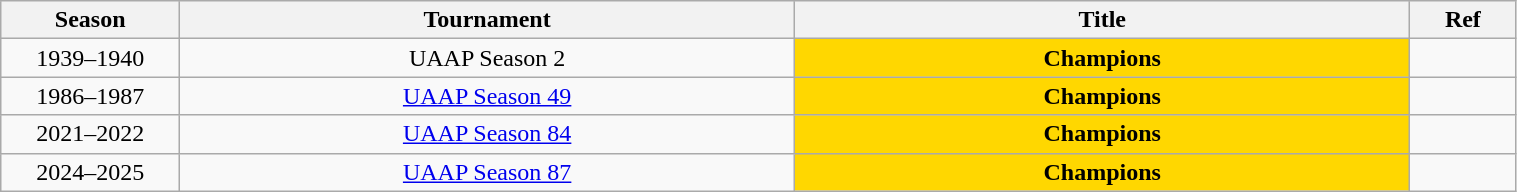<table class="wikitable sortable" style="text-align:center" width="80%">
<tr>
<th style="width:25px;" rowspan="2">Season</th>
<th style="width:180px;" rowspan="2">Tournament</th>
<th style="width:180px;" rowspan="2">Title</th>
<th style="width:25px;" rowspan="2">Ref</th>
</tr>
<tr align=center>
</tr>
<tr align=center>
<td>1939–1940</td>
<td>UAAP Season 2</td>
<td style="background:gold;"><strong>Champions</strong></td>
<td></td>
</tr>
<tr align=center>
<td>1986–1987</td>
<td><a href='#'>UAAP Season 49</a></td>
<td style="background:gold;"><strong>Champions</strong></td>
<td></td>
</tr>
<tr align=center>
<td>2021–2022</td>
<td><a href='#'>UAAP Season 84</a></td>
<td style="background:gold;"><strong>Champions</strong></td>
<td></td>
</tr>
<tr align=center>
<td>2024–2025</td>
<td><a href='#'>UAAP Season 87</a></td>
<td style="background:gold;"><strong>Champions</strong></td>
<td></td>
</tr>
</table>
